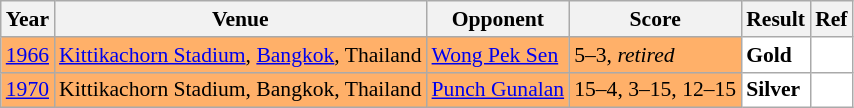<table class="sortable wikitable" style="font-size: 90%;">
<tr>
<th>Year</th>
<th>Venue</th>
<th>Opponent</th>
<th>Score</th>
<th>Result</th>
<th>Ref</th>
</tr>
<tr style="background:#FFB069">
<td align="center"><a href='#'>1966</a></td>
<td align="left"><a href='#'>Kittikachorn Stadium</a>, <a href='#'>Bangkok</a>, Thailand</td>
<td align="left"> <a href='#'>Wong Pek Sen</a></td>
<td align="left">5–3, <em>retired</em></td>
<td style="text-align:left; background:white"> <strong>Gold</strong></td>
<td style="text-align:center; background:white"></td>
</tr>
<tr style="background:#FFB069">
<td align="center"><a href='#'>1970</a></td>
<td align="left">Kittikachorn Stadium, Bangkok, Thailand</td>
<td align="left"> <a href='#'>Punch Gunalan</a></td>
<td align="left">15–4, 3–15, 12–15</td>
<td style="text-align:left; background:white"> <strong>Silver</strong></td>
<td style="text-align:center; background:white"></td>
</tr>
</table>
